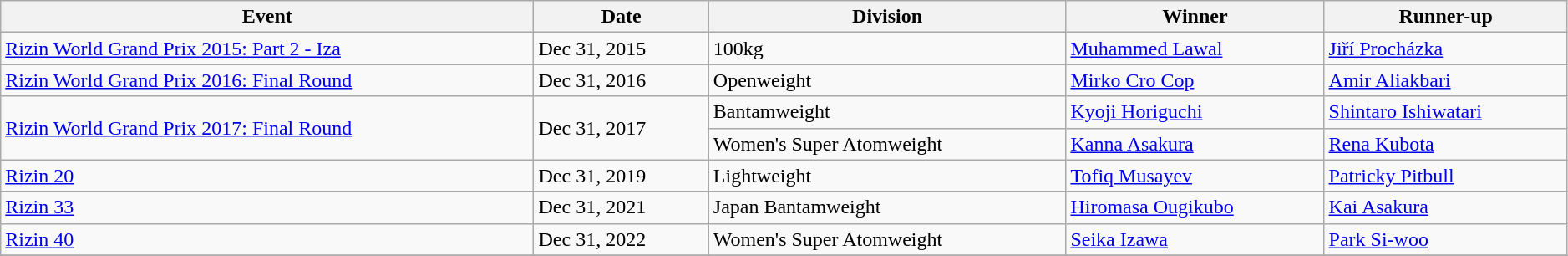<table class="wikitable" style="width:99%;">
<tr>
<th>Event</th>
<th>Date</th>
<th>Division</th>
<th>Winner</th>
<th>Runner-up</th>
</tr>
<tr>
<td><a href='#'>Rizin World Grand Prix 2015: Part 2 - Iza</a></td>
<td>Dec 31, 2015</td>
<td>100kg</td>
<td> <a href='#'>Muhammed Lawal</a></td>
<td> <a href='#'>Jiří Procházka</a></td>
</tr>
<tr>
<td><a href='#'>Rizin World Grand Prix 2016: Final Round</a></td>
<td>Dec 31, 2016</td>
<td>Openweight</td>
<td> <a href='#'>Mirko Cro Cop</a></td>
<td> <a href='#'>Amir Aliakbari</a></td>
</tr>
<tr>
<td rowspan=2><a href='#'>Rizin World Grand Prix 2017: Final Round</a></td>
<td rowspan=2>Dec 31, 2017</td>
<td>Bantamweight</td>
<td> <a href='#'>Kyoji Horiguchi</a></td>
<td> <a href='#'>Shintaro Ishiwatari</a></td>
</tr>
<tr>
<td>Women's Super Atomweight</td>
<td> <a href='#'>Kanna Asakura</a></td>
<td> <a href='#'>Rena Kubota</a></td>
</tr>
<tr>
<td><a href='#'>Rizin 20</a></td>
<td>Dec 31, 2019</td>
<td>Lightweight</td>
<td> <a href='#'>Tofiq Musayev</a></td>
<td> <a href='#'>Patricky Pitbull</a></td>
</tr>
<tr>
<td><a href='#'>Rizin 33</a></td>
<td>Dec 31, 2021</td>
<td>Japan Bantamweight</td>
<td> <a href='#'>Hiromasa Ougikubo</a></td>
<td> <a href='#'>Kai Asakura</a></td>
</tr>
<tr>
<td><a href='#'>Rizin 40</a></td>
<td>Dec 31, 2022</td>
<td>Women's Super Atomweight</td>
<td> <a href='#'>Seika Izawa</a></td>
<td> <a href='#'>Park Si-woo</a></td>
</tr>
<tr>
</tr>
</table>
